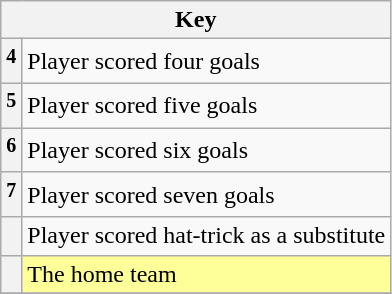<table class=wikitable plainrowheaders>
<tr>
<th colspan="2" scope=col>Key</th>
</tr>
<tr>
<th align=left scope=row><sup>4</sup></th>
<td align=left>Player scored four goals</td>
</tr>
<tr>
<th align=left scope=row><sup>5</sup></th>
<td align=left>Player scored five goals</td>
</tr>
<tr>
<th align=left scope=row><sup>6</sup></th>
<td align=left>Player scored six goals</td>
</tr>
<tr>
<th align=left scope=row><sup>7</sup></th>
<td align=left>Player scored seven goals</td>
</tr>
<tr>
<th align=left scope=row></th>
<td align=left>Player scored hat-trick as a substitute</td>
</tr>
<tr>
<th align=left scope=row></th>
<td align=left bgcolor=#FFFF99>The home team</td>
</tr>
<tr>
</tr>
</table>
